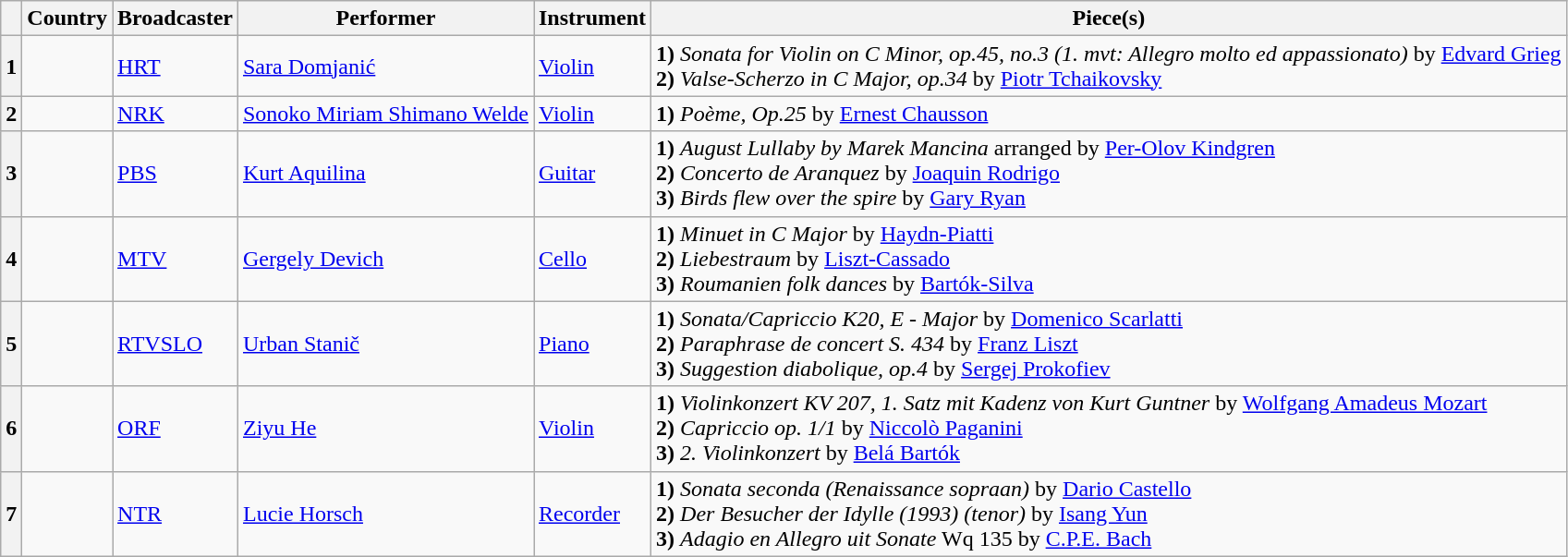<table class="wikitable sortable plainrowheaders">
<tr>
<th scope="col"></th>
<th scope="col">Country</th>
<th scope="col">Broadcaster</th>
<th scope="col">Performer</th>
<th scope="col">Instrument</th>
<th scope="col">Piece(s)</th>
</tr>
<tr>
<th scope="row" style="text-align:center;">1</th>
<td></td>
<td><a href='#'>HRT</a></td>
<td><a href='#'>Sara Domjanić</a></td>
<td><a href='#'>Violin</a></td>
<td><strong>1)</strong> <em>Sonata for Violin on C Minor, op.45, no.3 (1. mvt: Allegro molto ed appassionato)</em> by <a href='#'>Edvard Grieg</a><br><strong>2)</strong> <em>Valse-Scherzo in C Major, op.34</em> by <a href='#'>Piotr Tchaikovsky</a></td>
</tr>
<tr>
<th scope="row" style="text-align:center;">2</th>
<td></td>
<td><a href='#'>NRK</a></td>
<td><a href='#'>Sonoko Miriam Shimano Welde</a></td>
<td><a href='#'>Violin</a></td>
<td><strong>1)</strong> <em>Poème, Op.25</em> by <a href='#'>Ernest Chausson</a></td>
</tr>
<tr>
<th scope="row" style="text-align:center;">3</th>
<td></td>
<td><a href='#'>PBS</a></td>
<td><a href='#'>Kurt Aquilina</a></td>
<td><a href='#'>Guitar</a></td>
<td><strong>1)</strong> <em>August Lullaby by Marek Mancina</em> arranged by <a href='#'>Per-Olov Kindgren</a><br><strong>2)</strong> <em>Concerto de Aranquez</em> by <a href='#'>Joaquin Rodrigo</a><br><strong>3)</strong> <em>Birds flew over the spire</em> by <a href='#'>Gary Ryan</a></td>
</tr>
<tr>
<th scope="row" style="text-align:center;">4</th>
<td></td>
<td><a href='#'>MTV</a></td>
<td><a href='#'>Gergely Devich</a></td>
<td><a href='#'>Cello</a></td>
<td><strong>1)</strong> <em>Minuet in C Major</em> by <a href='#'>Haydn-Piatti</a><br><strong>2)</strong> <em>Liebestraum</em> by <a href='#'>Liszt-Cassado</a><br><strong>3)</strong> <em>Roumanien folk dances</em> by <a href='#'>Bartók-Silva</a></td>
</tr>
<tr>
<th scope="row" style="text-align:center;">5</th>
<td></td>
<td><a href='#'>RTVSLO</a></td>
<td><a href='#'>Urban Stanič</a></td>
<td><a href='#'>Piano</a></td>
<td><strong>1)</strong> <em>Sonata/Capriccio K20, E - Major</em> by <a href='#'>Domenico Scarlatti</a><br><strong>2)</strong> <em>Paraphrase de concert S. 434</em> by <a href='#'>Franz Liszt</a><br><strong>3)</strong> <em>Suggestion diabolique, op.4</em> by <a href='#'>Sergej Prokofiev</a></td>
</tr>
<tr>
<th scope="row" style="text-align:center;">6</th>
<td></td>
<td><a href='#'>ORF</a></td>
<td><a href='#'>Ziyu He</a></td>
<td><a href='#'>Violin</a></td>
<td><strong>1)</strong> <em>Violinkonzert KV 207, 1. Satz mit Kadenz von Kurt Guntner</em> by <a href='#'>Wolfgang Amadeus Mozart</a><br><strong>2)</strong> <em>Capriccio op. 1/1</em> by <a href='#'>Niccolò Paganini</a><br><strong>3)</strong> <em>2. Violinkonzert</em> by <a href='#'>Belá Bartók</a></td>
</tr>
<tr>
<th scope="row" style="text-align:center;">7</th>
<td></td>
<td><a href='#'>NTR</a></td>
<td><a href='#'>Lucie Horsch</a></td>
<td><a href='#'>Recorder</a></td>
<td><strong>1)</strong> <em>Sonata seconda (Renaissance sopraan)</em> by <a href='#'>Dario Castello</a><br><strong>2)</strong> <em>Der Besucher der Idylle (1993) (tenor)</em> by <a href='#'>Isang Yun</a><br><strong>3)</strong> <em>Adagio en Allegro uit Sonate</em> Wq 135 by <a href='#'>C.P.E. Bach</a></td>
</tr>
</table>
